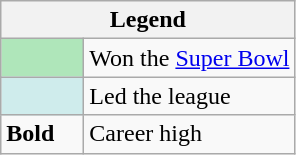<table class="wikitable mw-collapsible mw-collapsed">
<tr>
<th colspan="2">Legend</th>
</tr>
<tr>
<td style="background:#afe6ba; width:3em;"></td>
<td>Won the <a href='#'>Super Bowl</a></td>
</tr>
<tr>
<td style="background:#cfecec; width:3em;"></td>
<td>Led the league</td>
</tr>
<tr>
<td><strong>Bold</strong></td>
<td>Career high</td>
</tr>
</table>
